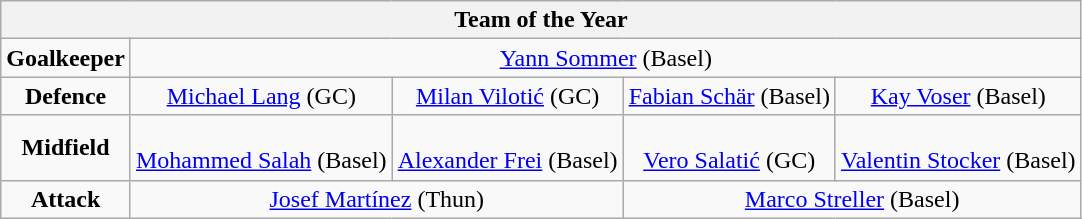<table class="wikitable" style="text-align:center">
<tr>
<th colspan="13">Team of the Year</th>
</tr>
<tr>
<td><strong>Goalkeeper</strong></td>
<td colspan="12"> <a href='#'>Yann Sommer</a> (Basel)</td>
</tr>
<tr>
<td><strong>Defence</strong></td>
<td colspan="3"> <a href='#'>Michael Lang</a> (GC)</td>
<td colspan="3"> <a href='#'>Milan Vilotić</a> (GC)</td>
<td colspan="3"> <a href='#'>Fabian Schär</a> (Basel)</td>
<td colspan="3"> <a href='#'>Kay Voser</a> (Basel)</td>
</tr>
<tr>
<td><strong>Midfield</strong></td>
<td colspan="3"><br> <a href='#'>Mohammed Salah</a> (Basel)</td>
<td colspan="3"><br> <a href='#'>Alexander Frei</a> (Basel)</td>
<td colspan="3"><br> <a href='#'>Vero Salatić</a> (GC)</td>
<td colspan="3"><br> <a href='#'>Valentin Stocker</a> (Basel)</td>
</tr>
<tr>
<td><strong>Attack</strong></td>
<td colspan="6"> <a href='#'>Josef Martínez</a> (Thun)</td>
<td colspan="6"> <a href='#'>Marco Streller</a> (Basel)</td>
</tr>
</table>
